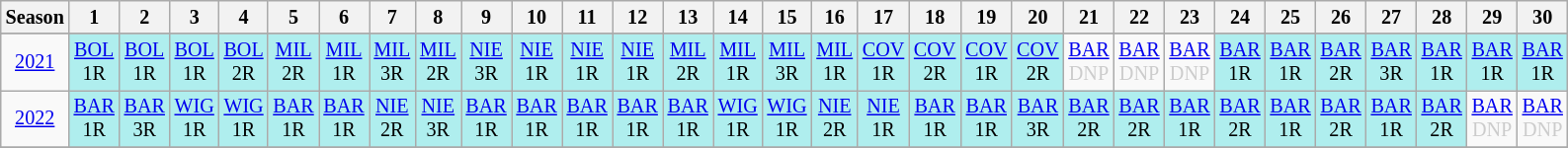<table class="wikitable" style="width:20%; margin:0; font-size:84%">
<tr>
<th>Season</th>
<th>1</th>
<th>2</th>
<th>3</th>
<th>4</th>
<th>5</th>
<th>6</th>
<th>7</th>
<th>8</th>
<th>9</th>
<th>10</th>
<th>11</th>
<th>12</th>
<th>13</th>
<th>14</th>
<th>15</th>
<th>16</th>
<th>17</th>
<th>18</th>
<th>19</th>
<th>20</th>
<th>21</th>
<th>22</th>
<th>23</th>
<th>24</th>
<th>25</th>
<th>26</th>
<th>27</th>
<th>28</th>
<th>29</th>
<th>30</th>
</tr>
<tr>
</tr>
<tr>
<td style="text-align:center;"background:#efefef;"><a href='#'>2021</a></td>
<td style="text-align:center; background:#afeeee;"><a href='#'>BOL</a><br>1R</td>
<td style="text-align:center; background:#afeeee;"><a href='#'>BOL</a><br>1R</td>
<td style="text-align:center; background:#afeeee;"><a href='#'>BOL</a><br>1R</td>
<td style="text-align:center; background:#afeeee;"><a href='#'>BOL</a><br>2R</td>
<td style="text-align:center; background:#afeeee;"><a href='#'>MIL</a><br>2R</td>
<td style="text-align:center; background:#afeeee;"><a href='#'>MIL</a><br>1R</td>
<td style="text-align:center; background:#afeeee;"><a href='#'>MIL</a><br>3R</td>
<td style="text-align:center; background:#afeeee;"><a href='#'>MIL</a><br>2R</td>
<td style="text-align:center; background:#afeeee;"><a href='#'>NIE</a><br>3R</td>
<td style="text-align:center; background:#afeeee;"><a href='#'>NIE</a><br>1R</td>
<td style="text-align:center; background:#afeeee;"><a href='#'>NIE</a><br>1R</td>
<td style="text-align:center; background:#afeeee;"><a href='#'>NIE</a><br>1R</td>
<td style="text-align:center; background:#afeeee;"><a href='#'>MIL</a><br>2R</td>
<td style="text-align:center; background:#afeeee;"><a href='#'>MIL</a><br>1R</td>
<td style="text-align:center; background:#afeeee;"><a href='#'>MIL</a><br>3R</td>
<td style="text-align:center; background:#afeeee;"><a href='#'>MIL</a><br>1R</td>
<td style="text-align:center; background:#afeeee;"><a href='#'>COV</a><br>1R</td>
<td style="text-align:center; background:#afeeee;"><a href='#'>COV</a><br>2R</td>
<td style="text-align:center; background:#afeeee;"><a href='#'>COV</a><br>1R</td>
<td style="text-align:center; background:#afeeee;"><a href='#'>COV</a><br>2R</td>
<td style="text-align:center; color:#ccc;"><a href='#'>BAR</a><br>DNP</td>
<td style="text-align:center; color:#ccc;"><a href='#'>BAR</a><br>DNP</td>
<td style="text-align:center; color:#ccc;"><a href='#'>BAR</a><br>DNP</td>
<td style="text-align:center; background:#afeeee;"><a href='#'>BAR</a><br>1R</td>
<td style="text-align:center; background:#afeeee;"><a href='#'>BAR</a><br>1R</td>
<td style="text-align:center; background:#afeeee;"><a href='#'>BAR</a><br>2R</td>
<td style="text-align:center; background:#afeeee;"><a href='#'>BAR</a><br>3R</td>
<td style="text-align:center; background:#afeeee;"><a href='#'>BAR</a><br>1R</td>
<td style="text-align:center; background:#afeeee;"><a href='#'>BAR</a><br>1R</td>
<td style="text-align:center; background:#afeeee;"><a href='#'>BAR</a><br>1R</td>
</tr>
<tr>
<td style="text-align:center;"background:#efefef;"><a href='#'>2022</a></td>
<td style="text-align:center; background:#afeeee;"><a href='#'>BAR</a><br>1R</td>
<td style="text-align:center; background:#afeeee;"><a href='#'>BAR</a><br>3R</td>
<td style="text-align:center; background:#afeeee;"><a href='#'>WIG</a><br>1R</td>
<td style="text-align:center; background:#afeeee;"><a href='#'>WIG</a><br>1R</td>
<td style="text-align:center; background:#afeeee;"><a href='#'>BAR</a><br>1R</td>
<td style="text-align:center; background:#afeeee;"><a href='#'>BAR</a><br>1R</td>
<td style="text-align:center; background:#afeeee;"><a href='#'>NIE</a><br>2R</td>
<td style="text-align:center; background:#afeeee;"><a href='#'>NIE</a><br>3R</td>
<td style="text-align:center; background:#afeeee;"><a href='#'>BAR</a><br>1R</td>
<td style="text-align:center; background:#afeeee;"><a href='#'>BAR</a><br>1R</td>
<td style="text-align:center; background:#afeeee;"><a href='#'>BAR</a><br>1R</td>
<td style="text-align:center; background:#afeeee;"><a href='#'>BAR</a><br>1R</td>
<td style="text-align:center; background:#afeeee;"><a href='#'>BAR</a><br>1R</td>
<td style="text-align:center; background:#afeeee;"><a href='#'>WIG</a><br>1R</td>
<td style="text-align:center; background:#afeeee;"><a href='#'>WIG</a><br>1R</td>
<td style="text-align:center; background:#afeeee;"><a href='#'>NIE</a><br>2R</td>
<td style="text-align:center; background:#afeeee;"><a href='#'>NIE</a><br>1R</td>
<td style="text-align:center; background:#afeeee;"><a href='#'>BAR</a><br>1R</td>
<td style="text-align:center; background:#afeeee;"><a href='#'>BAR</a><br>1R</td>
<td style="text-align:center; background:#afeeee;"><a href='#'>BAR</a><br>3R</td>
<td style="text-align:center; background:#afeeee;"><a href='#'>BAR</a><br>2R</td>
<td style="text-align:center; background:#afeeee;"><a href='#'>BAR</a><br>2R</td>
<td style="text-align:center; background:#afeeee;"><a href='#'>BAR</a><br>1R</td>
<td style="text-align:center; background:#afeeee;"><a href='#'>BAR</a><br>2R</td>
<td style="text-align:center; background:#afeeee;"><a href='#'>BAR</a><br>1R</td>
<td style="text-align:center; background:#afeeee;"><a href='#'>BAR</a><br>2R</td>
<td style="text-align:center; background:#afeeee;"><a href='#'>BAR</a><br>1R</td>
<td style="text-align:center; background:#afeeee;"><a href='#'>BAR</a><br>2R</td>
<td style="text-align:center; color:#ccc;"><a href='#'>BAR</a><br>DNP</td>
<td style="text-align:center; color:#ccc;"><a href='#'>BAR</a><br>DNP</td>
</tr>
<tr>
</tr>
</table>
